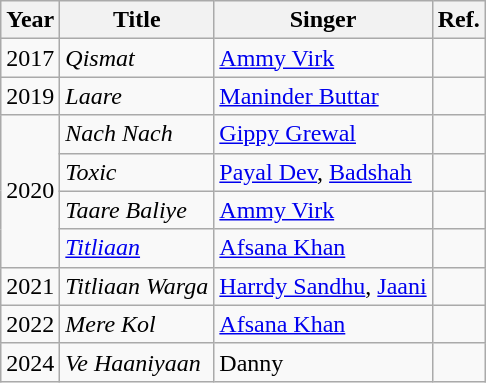<table class="wikitable sortable">
<tr>
<th>Year</th>
<th>Title</th>
<th>Singer</th>
<th>Ref.</th>
</tr>
<tr>
<td>2017</td>
<td><em>Qismat</em></td>
<td><a href='#'>Ammy Virk</a></td>
<td></td>
</tr>
<tr>
<td>2019</td>
<td><em>Laare</em></td>
<td><a href='#'>Maninder Buttar</a></td>
<td></td>
</tr>
<tr>
<td rowspan="4">2020</td>
<td><em>Nach Nach</em></td>
<td><a href='#'>Gippy Grewal</a></td>
<td></td>
</tr>
<tr>
<td><em>Toxic</em></td>
<td><a href='#'>Payal Dev</a>, <a href='#'>Badshah</a></td>
<td></td>
</tr>
<tr>
<td><em>Taare Baliye</em></td>
<td><a href='#'>Ammy Virk</a></td>
<td></td>
</tr>
<tr>
<td><em><a href='#'>Titliaan</a></em></td>
<td><a href='#'>Afsana Khan</a></td>
<td></td>
</tr>
<tr>
<td>2021</td>
<td><em>Titliaan Warga</em></td>
<td><a href='#'>Harrdy Sandhu</a>, <a href='#'>Jaani</a></td>
<td></td>
</tr>
<tr>
<td>2022</td>
<td><em>Mere Kol</em></td>
<td><a href='#'>Afsana Khan</a></td>
<td></td>
</tr>
<tr>
<td>2024</td>
<td><em>Ve Haaniyaan</em></td>
<td>Danny</td>
<td></td>
</tr>
</table>
